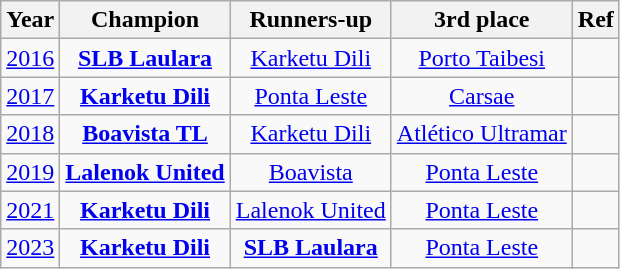<table class="wikitable" style="text-align:center">
<tr>
<th>Year</th>
<th>Champion</th>
<th>Runners-up</th>
<th>3rd place</th>
<th>Ref</th>
</tr>
<tr>
<td><a href='#'>2016</a></td>
<td><strong><a href='#'>SLB Laulara</a></strong></td>
<td><a href='#'>Karketu Dili</a></td>
<td><a href='#'>Porto Taibesi</a></td>
<td></td>
</tr>
<tr>
<td><a href='#'>2017</a></td>
<td><strong><a href='#'>Karketu Dili</a></strong></td>
<td><a href='#'>Ponta Leste</a></td>
<td><a href='#'>Carsae</a></td>
<td></td>
</tr>
<tr>
<td><a href='#'>2018</a></td>
<td><strong><a href='#'>Boavista TL</a></strong></td>
<td><a href='#'>Karketu Dili</a></td>
<td><a href='#'>Atlético Ultramar</a></td>
<td></td>
</tr>
<tr>
<td><a href='#'>2019</a></td>
<td><strong><a href='#'>Lalenok United</a></strong></td>
<td><a href='#'>Boavista</a></td>
<td><a href='#'>Ponta Leste</a></td>
<td></td>
</tr>
<tr>
<td><a href='#'>2021</a></td>
<td><strong><a href='#'>Karketu Dili</a></strong></td>
<td><a href='#'>Lalenok United</a></td>
<td><a href='#'>Ponta Leste</a></td>
<td></td>
</tr>
<tr>
<td><a href='#'>2023</a></td>
<td><strong><a href='#'>Karketu Dili</a></strong></td>
<td><strong><a href='#'>SLB Laulara</a></strong></td>
<td><a href='#'>Ponta Leste</a></td>
<td></td>
</tr>
</table>
